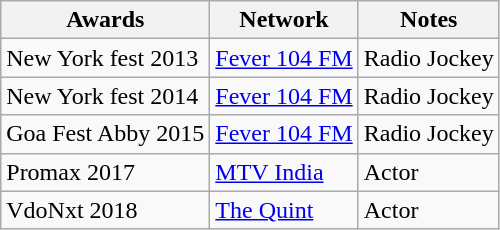<table class="wikitable">
<tr>
<th>Awards</th>
<th>Network</th>
<th>Notes</th>
</tr>
<tr>
<td>New York fest 2013</td>
<td><a href='#'>Fever 104 FM</a></td>
<td>Radio Jockey</td>
</tr>
<tr>
<td>New York fest 2014</td>
<td><a href='#'>Fever 104 FM</a></td>
<td>Radio Jockey</td>
</tr>
<tr>
<td>Goa Fest Abby 2015</td>
<td><a href='#'>Fever 104 FM</a></td>
<td>Radio Jockey</td>
</tr>
<tr>
<td>Promax 2017</td>
<td><a href='#'>MTV India</a></td>
<td>Actor</td>
</tr>
<tr>
<td>VdoNxt 2018</td>
<td><a href='#'>The Quint</a></td>
<td>Actor</td>
</tr>
</table>
